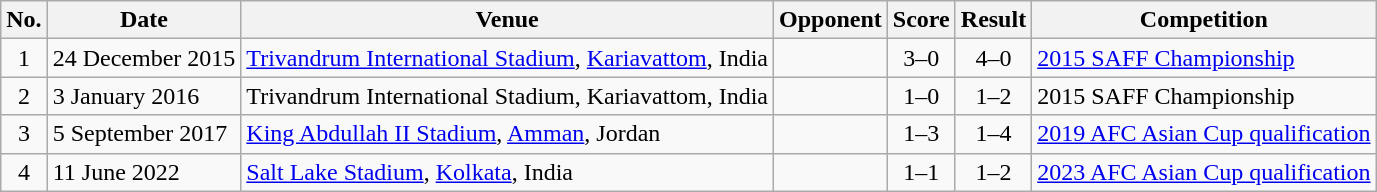<table class="wikitable sortable">
<tr>
<th scope="col">No.</th>
<th scope="col">Date</th>
<th scope="col">Venue</th>
<th scope="col">Opponent</th>
<th scope="col">Score</th>
<th scope="col">Result</th>
<th scope="col">Competition</th>
</tr>
<tr>
<td align="center">1</td>
<td>24 December 2015</td>
<td><a href='#'>Trivandrum International Stadium</a>, <a href='#'>Kariavattom</a>, India</td>
<td></td>
<td align="center">3–0</td>
<td align="center">4–0</td>
<td><a href='#'>2015 SAFF Championship</a></td>
</tr>
<tr>
<td align="center">2</td>
<td>3 January 2016</td>
<td>Trivandrum International Stadium, Kariavattom, India</td>
<td></td>
<td align="center">1–0</td>
<td align="center">1–2 </td>
<td>2015 SAFF Championship</td>
</tr>
<tr>
<td align="center">3</td>
<td>5 September 2017</td>
<td><a href='#'>King Abdullah II Stadium</a>, <a href='#'>Amman</a>, Jordan</td>
<td></td>
<td align="center">1–3</td>
<td align="center">1–4</td>
<td><a href='#'>2019 AFC Asian Cup qualification</a></td>
</tr>
<tr>
<td align="center">4</td>
<td>11 June 2022</td>
<td><a href='#'>Salt Lake Stadium</a>, <a href='#'>Kolkata</a>, India</td>
<td></td>
<td align="center">1–1</td>
<td align="center">1–2</td>
<td><a href='#'>2023 AFC Asian Cup qualification</a></td>
</tr>
</table>
